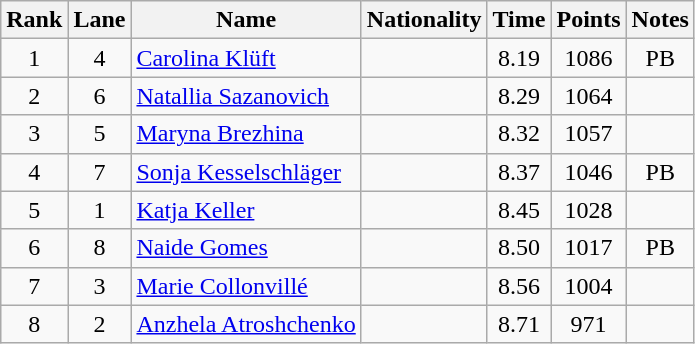<table class="wikitable sortable" style="text-align:center">
<tr>
<th>Rank</th>
<th>Lane</th>
<th>Name</th>
<th>Nationality</th>
<th>Time</th>
<th>Points</th>
<th>Notes</th>
</tr>
<tr>
<td>1</td>
<td>4</td>
<td align="left"><a href='#'>Carolina Klüft</a></td>
<td align=left></td>
<td>8.19</td>
<td>1086</td>
<td>PB</td>
</tr>
<tr>
<td>2</td>
<td>6</td>
<td align="left"><a href='#'>Natallia Sazanovich</a></td>
<td align=left></td>
<td>8.29</td>
<td>1064</td>
<td></td>
</tr>
<tr>
<td>3</td>
<td>5</td>
<td align="left"><a href='#'>Maryna Brezhina</a></td>
<td align=left></td>
<td>8.32</td>
<td>1057</td>
<td></td>
</tr>
<tr>
<td>4</td>
<td>7</td>
<td align="left"><a href='#'>Sonja Kesselschläger</a></td>
<td align=left></td>
<td>8.37</td>
<td>1046</td>
<td>PB</td>
</tr>
<tr>
<td>5</td>
<td>1</td>
<td align="left"><a href='#'>Katja Keller</a></td>
<td align=left></td>
<td>8.45</td>
<td>1028</td>
<td></td>
</tr>
<tr>
<td>6</td>
<td>8</td>
<td align="left"><a href='#'>Naide Gomes</a></td>
<td align=left></td>
<td>8.50</td>
<td>1017</td>
<td>PB</td>
</tr>
<tr>
<td>7</td>
<td>3</td>
<td align="left"><a href='#'>Marie Collonvillé</a></td>
<td align=left></td>
<td>8.56</td>
<td>1004</td>
<td></td>
</tr>
<tr>
<td>8</td>
<td>2</td>
<td align="left"><a href='#'>Anzhela Atroshchenko</a></td>
<td align=left></td>
<td>8.71</td>
<td>971</td>
<td></td>
</tr>
</table>
